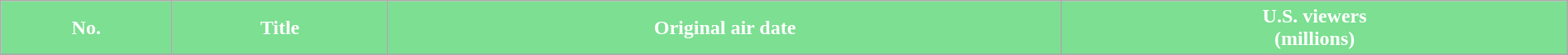<table class="wikitable plainrowheaders" style="width:100%; margin:auto; background:#fff;">
<tr>
<th style="background:#7CDF91; color:#fff; text-align:center;">No.</th>
<th ! style="background:#7CDF91; color:#fff; text-align:center;">Title</th>
<th ! style="background:#7CDF91; color:#fff; text-align:center;">Original air date</th>
<th ! style="background:#7CDF91; color:#fff; text-align:center;">U.S. viewers<br>(millions)<br>





</th>
</tr>
</table>
